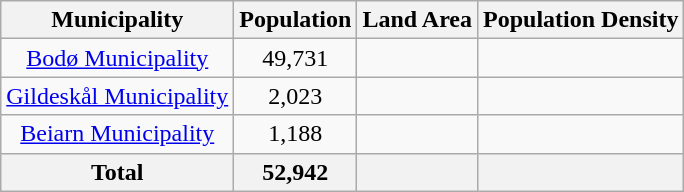<table class="wikitable sortable">
<tr>
<th>Municipality</th>
<th>Population</th>
<th>Land Area</th>
<th>Population Density</th>
</tr>
<tr align="center">
<td><a href='#'>Bodø Municipality</a></td>
<td>49,731</td>
<td></td>
<td></td>
</tr>
<tr align="center">
<td><a href='#'>Gildeskål Municipality</a></td>
<td>2,023</td>
<td></td>
<td></td>
</tr>
<tr align="center">
<td><a href='#'>Beiarn Municipality</a></td>
<td>1,188</td>
<td></td>
<td></td>
</tr>
<tr align="center">
<th>Total</th>
<th>52,942</th>
<th></th>
<th></th>
</tr>
</table>
